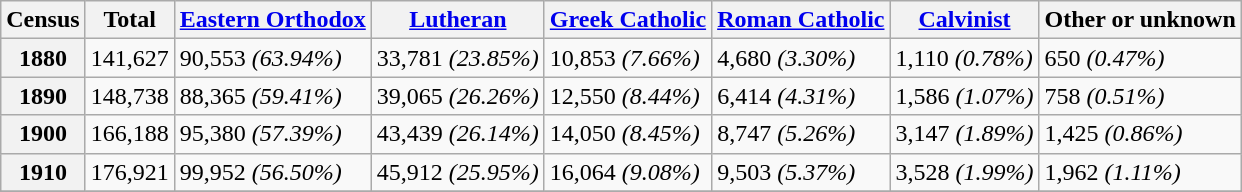<table class="wikitable">
<tr>
<th>Census</th>
<th>Total</th>
<th><a href='#'>Eastern Orthodox</a></th>
<th><a href='#'>Lutheran</a></th>
<th><a href='#'>Greek Catholic</a></th>
<th><a href='#'>Roman Catholic</a></th>
<th><a href='#'>Calvinist</a></th>
<th>Other or unknown</th>
</tr>
<tr>
<th>1880</th>
<td>141,627</td>
<td>90,553 <em>(63.94%)</em></td>
<td>33,781 <em>(23.85%)</em></td>
<td>10,853 <em>(7.66%)</em></td>
<td>4,680 <em>(3.30%)</em></td>
<td>1,110 <em>(0.78%)</em></td>
<td>650 <em>(0.47%)</em></td>
</tr>
<tr>
<th>1890</th>
<td>148,738</td>
<td>88,365 <em>(59.41%)</em></td>
<td>39,065 <em>(26.26%)</em></td>
<td>12,550 <em>(8.44%)</em></td>
<td>6,414 <em>(4.31%)</em></td>
<td>1,586 <em>(1.07%)</em></td>
<td>758 <em>(0.51%)</em></td>
</tr>
<tr>
<th>1900</th>
<td>166,188</td>
<td>95,380 <em>(57.39%)</em></td>
<td>43,439 <em>(26.14%)</em></td>
<td>14,050 <em>(8.45%)</em></td>
<td>8,747 <em>(5.26%)</em></td>
<td>3,147 <em>(1.89%)</em></td>
<td>1,425 <em>(0.86%)</em></td>
</tr>
<tr>
<th>1910</th>
<td>176,921</td>
<td>99,952 <em>(56.50%)</em></td>
<td>45,912 <em>(25.95%)</em></td>
<td>16,064 <em>(9.08%)</em></td>
<td>9,503 <em>(5.37%)</em></td>
<td>3,528 <em>(1.99%)</em></td>
<td>1,962 <em>(1.11%)</em></td>
</tr>
<tr>
</tr>
</table>
